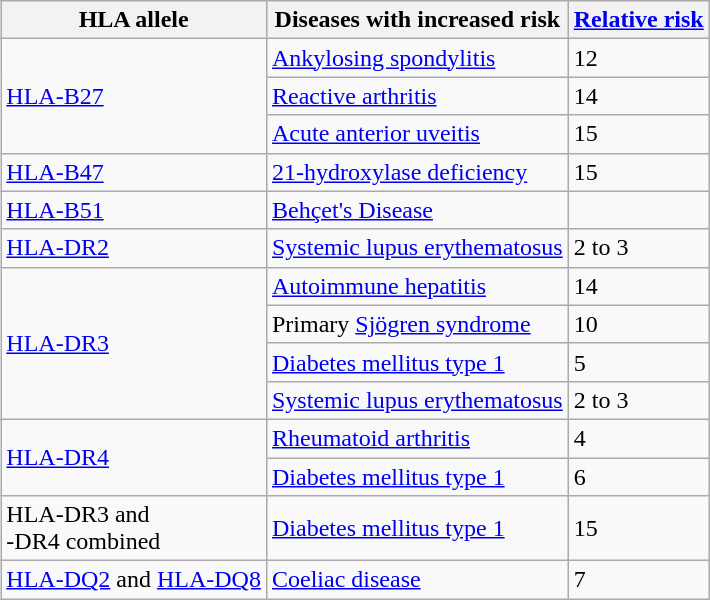<table class="wikitable" style="float:right">
<tr v>
<th>HLA allele</th>
<th>Diseases with increased risk</th>
<th><a href='#'>Relative risk</a></th>
</tr>
<tr>
<td rowspan=3><a href='#'>HLA-B27</a></td>
<td><a href='#'>Ankylosing spondylitis</a></td>
<td>12</td>
</tr>
<tr>
<td><a href='#'>Reactive arthritis</a></td>
<td>14</td>
</tr>
<tr>
<td><a href='#'>Acute anterior uveitis</a></td>
<td>15</td>
</tr>
<tr>
<td><a href='#'>HLA-B47</a></td>
<td><a href='#'>21-hydroxylase deficiency</a></td>
<td>15</td>
</tr>
<tr>
<td><a href='#'>HLA-B51</a></td>
<td><a href='#'>Behçet's Disease</a></td>
</tr>
<tr>
<td><a href='#'>HLA-DR2</a></td>
<td><a href='#'>Systemic lupus erythematosus</a></td>
<td>2 to 3</td>
</tr>
<tr>
<td rowspan=4><a href='#'>HLA-DR3</a></td>
<td><a href='#'>Autoimmune hepatitis</a></td>
<td>14</td>
</tr>
<tr>
<td>Primary <a href='#'>Sjögren syndrome</a></td>
<td>10</td>
</tr>
<tr>
<td><a href='#'>Diabetes mellitus type 1</a></td>
<td>5</td>
</tr>
<tr>
<td><a href='#'>Systemic lupus erythematosus</a></td>
<td>2 to 3</td>
</tr>
<tr>
<td rowspan=2><a href='#'>HLA-DR4</a></td>
<td><a href='#'>Rheumatoid arthritis</a></td>
<td>4</td>
</tr>
<tr>
<td><a href='#'>Diabetes mellitus type 1</a></td>
<td>6</td>
</tr>
<tr>
<td>HLA-DR3 and<br> -DR4 combined</td>
<td><a href='#'>Diabetes mellitus type 1</a></td>
<td>15</td>
</tr>
<tr>
<td><a href='#'>HLA-DQ2</a> and <a href='#'>HLA-DQ8</a></td>
<td><a href='#'>Coeliac disease</a></td>
<td>7</td>
</tr>
</table>
